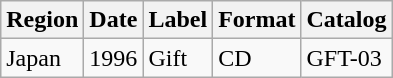<table class="wikitable">
<tr>
<th>Region</th>
<th>Date</th>
<th>Label</th>
<th>Format</th>
<th>Catalog</th>
</tr>
<tr>
<td>Japan</td>
<td>1996</td>
<td>Gift</td>
<td>CD</td>
<td>GFT-03</td>
</tr>
</table>
